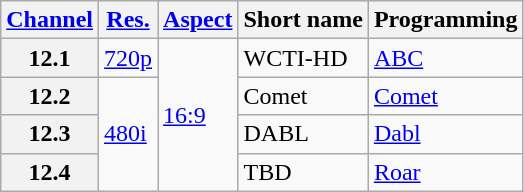<table class="wikitable">
<tr>
<th scope = "col"><a href='#'>Channel</a></th>
<th scope = "col"><a href='#'>Res.</a></th>
<th scope = "col"><a href='#'>Aspect</a></th>
<th scope = "col">Short name</th>
<th scope = "col">Programming</th>
</tr>
<tr>
<th scope = "row">12.1</th>
<td><a href='#'>720p</a></td>
<td rowspan="4"><a href='#'>16:9</a></td>
<td>WCTI-HD</td>
<td><a href='#'>ABC</a></td>
</tr>
<tr>
<th scope = "row">12.2</th>
<td rowspan="3"><a href='#'>480i</a></td>
<td>Comet</td>
<td><a href='#'>Comet</a></td>
</tr>
<tr>
<th scope = "row">12.3</th>
<td>DABL</td>
<td><a href='#'>Dabl</a></td>
</tr>
<tr>
<th scope = "row">12.4</th>
<td>TBD</td>
<td><a href='#'>Roar</a></td>
</tr>
</table>
